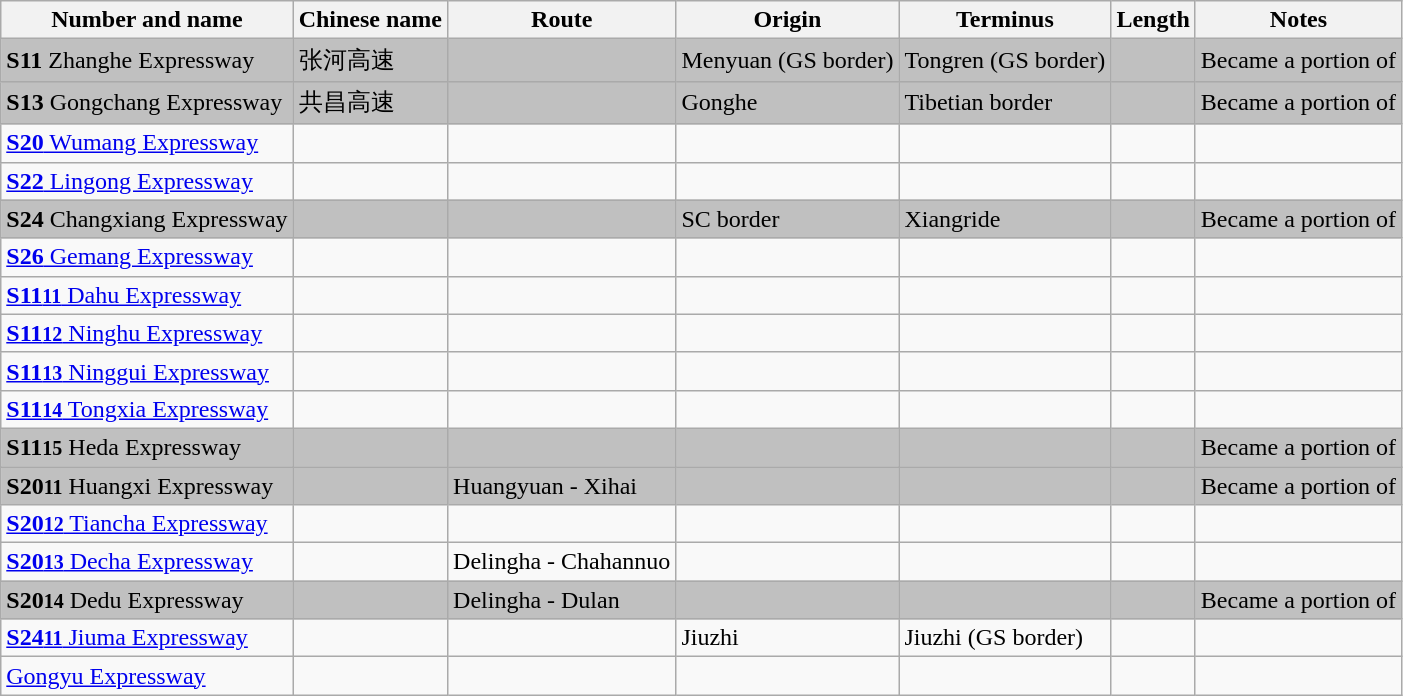<table class="wikitable collapsible">
<tr>
<th>Number and name</th>
<th>Chinese name</th>
<th>Route</th>
<th>Origin</th>
<th>Terminus</th>
<th>Length</th>
<th>Notes</th>
</tr>
<tr style="background:Silver; color:black;">
<td> <strong>S11</strong> Zhanghe Expressway</td>
<td>张河高速</td>
<td></td>
<td>Menyuan (GS border)</td>
<td>Tongren (GS border)</td>
<td></td>
<td>Became a portion of </td>
</tr>
<tr style="background:Silver; color:black;">
<td> <strong>S13</strong> Gongchang Expressway</td>
<td>共昌高速</td>
<td></td>
<td>Gonghe</td>
<td>Tibetian border</td>
<td></td>
<td>Became a portion of </td>
</tr>
<tr>
<td> <a href='#'><strong>S20</strong> Wumang Expressway</a></td>
<td></td>
<td></td>
<td></td>
<td></td>
<td></td>
<td></td>
</tr>
<tr>
<td> <a href='#'><strong>S22</strong> Lingong Expressway</a></td>
<td></td>
<td></td>
<td></td>
<td></td>
<td></td>
<td></td>
</tr>
<tr style="background:Silver; color:black;">
<td> <strong>S24</strong> Changxiang Expressway</td>
<td></td>
<td></td>
<td>SC border</td>
<td>Xiangride</td>
<td></td>
<td>Became a portion of </td>
</tr>
<tr>
<td><a href='#'><strong>S26</strong> Gemang Expressway</a></td>
<td></td>
<td></td>
<td></td>
<td></td>
<td></td>
<td></td>
</tr>
<tr>
<td> <a href='#'><strong>S11<small>11</small></strong> Dahu Expressway</a></td>
<td></td>
<td></td>
<td></td>
<td></td>
<td></td>
<td></td>
</tr>
<tr>
<td> <a href='#'><strong>S11<small>12</small></strong> Ninghu Expressway</a></td>
<td></td>
<td></td>
<td></td>
<td></td>
<td></td>
<td></td>
</tr>
<tr>
<td> <a href='#'><strong>S11<small>13</small></strong> Ninggui Expressway</a></td>
<td></td>
<td></td>
<td></td>
<td></td>
<td></td>
<td></td>
</tr>
<tr>
<td> <a href='#'><strong>S11<small>14</small></strong> Tongxia Expressway</a></td>
<td></td>
<td></td>
<td></td>
<td></td>
<td></td>
<td></td>
</tr>
<tr style="background:Silver; color:black;">
<td> <strong>S11<small>15</small></strong> Heda Expressway</td>
<td></td>
<td></td>
<td></td>
<td></td>
<td></td>
<td>Became a portion of </td>
</tr>
<tr style="background:Silver; color:black;">
<td> <strong>S20<small>11</small></strong> Huangxi Expressway</td>
<td></td>
<td>Huangyuan - Xihai</td>
<td></td>
<td></td>
<td></td>
<td>Became a portion of </td>
</tr>
<tr>
<td> <a href='#'><strong>S20<small>12</small></strong> Tiancha Expressway</a></td>
<td></td>
<td></td>
<td></td>
<td></td>
<td></td>
<td></td>
</tr>
<tr>
<td> <a href='#'><strong>S20<small>13</small></strong> Decha Expressway</a></td>
<td></td>
<td>Delingha - Chahannuo</td>
<td></td>
<td></td>
<td></td>
<td></td>
</tr>
<tr style="background:Silver; color:black;">
<td> <strong>S20<small>14</small></strong> Dedu Expressway</td>
<td></td>
<td>Delingha - Dulan</td>
<td></td>
<td></td>
<td></td>
<td>Became a portion of </td>
</tr>
<tr>
<td> <a href='#'><strong>S24<small>11</small></strong> Jiuma Expressway</a></td>
<td></td>
<td></td>
<td>Jiuzhi</td>
<td>Jiuzhi (GS border)</td>
<td></td>
<td></td>
</tr>
<tr>
<td> <a href='#'>Gongyu Expressway</a></td>
<td></td>
<td></td>
<td></td>
<td></td>
<td></td>
<td></td>
</tr>
</table>
